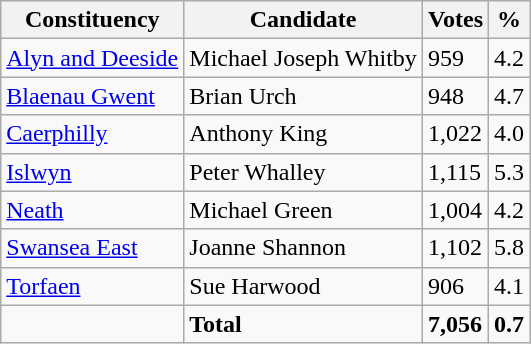<table class="wikitable sortable">
<tr>
<th>Constituency</th>
<th>Candidate</th>
<th>Votes</th>
<th>%</th>
</tr>
<tr>
<td><a href='#'>Alyn and Deeside</a></td>
<td>Michael Joseph Whitby</td>
<td>959</td>
<td>4.2</td>
</tr>
<tr>
<td><a href='#'>Blaenau Gwent</a></td>
<td>Brian Urch</td>
<td>948</td>
<td>4.7</td>
</tr>
<tr>
<td><a href='#'>Caerphilly</a></td>
<td>Anthony King</td>
<td>1,022</td>
<td>4.0</td>
</tr>
<tr>
<td><a href='#'>Islwyn</a></td>
<td>Peter Whalley</td>
<td>1,115</td>
<td>5.3</td>
</tr>
<tr>
<td><a href='#'>Neath</a></td>
<td>Michael Green</td>
<td>1,004</td>
<td>4.2</td>
</tr>
<tr>
<td><a href='#'>Swansea East</a></td>
<td>Joanne Shannon</td>
<td>1,102</td>
<td>5.8</td>
</tr>
<tr>
<td><a href='#'>Torfaen</a></td>
<td>Sue Harwood</td>
<td>906</td>
<td>4.1</td>
</tr>
<tr>
<td></td>
<td><strong>Total</strong></td>
<td><strong>7,056</strong></td>
<td><strong>0.7</strong></td>
</tr>
</table>
